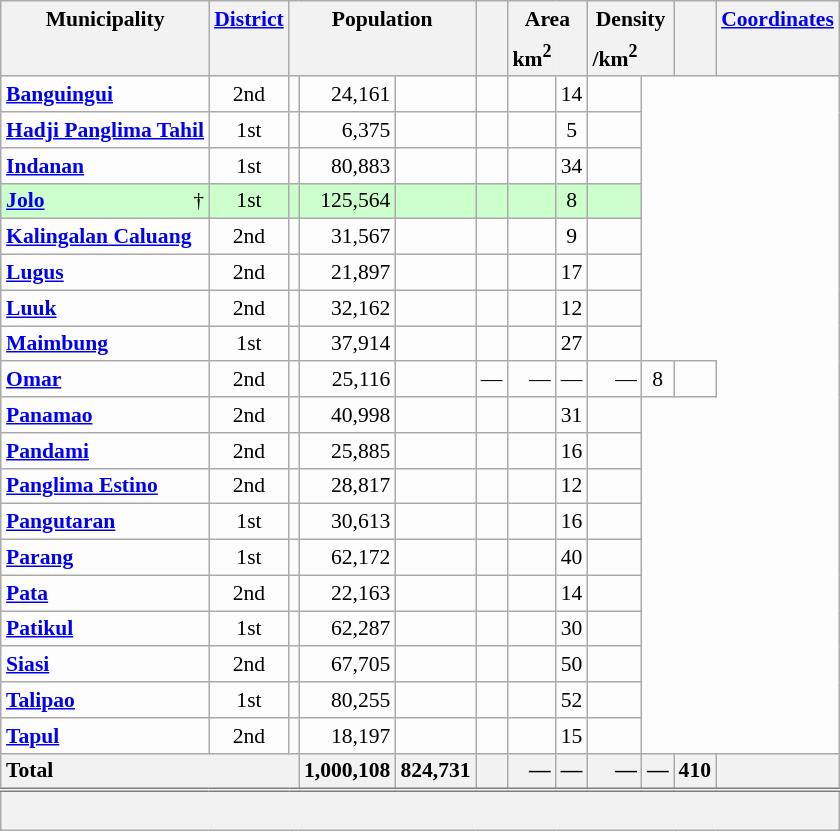<table class="wikitable sortable" style="margin:auto;table-layout:fixed;text-align:right;background-color:#FDFDFD;font-size:90%;border-collapse:collapse;">
<tr>
<th scope="col" style="border-bottom:none;" class="unsortable" colspan=2>Municipality</th>
<th scope="col" style="border-bottom:none;" class="unsortable"><a href='#'>District</a></th>
<th scope="col" style="border-bottom:none;" class="unsortable" colspan=3>Population</th>
<th scope="col" style="border-bottom:none;" class="unsortable"></th>
<th scope="col" style="border-bottom:none;" class="unsortable" colspan=2>Area</th>
<th scope="col" style="border-bottom:none;" class="unsortable" colspan=2>Density</th>
<th scope="col" style="border-bottom:none;" class="unsortable"></th>
<th scope="col" style="border-bottom:none;" class="unsortable"><a href='#'>Coordinates</a></th>
</tr>
<tr>
<th scope="col" style="border-top:none;" colspan=2></th>
<th scope="col" style="border-top:none;"></th>
<th scope="col" style="border-style:hidden hidden solid solid;" colspan=2></th>
<th scope="col" style="border-style:hidden solid solid hidden;"></th>
<th scope="col" style="border-top:none;"></th>
<th scope="col" style="border-style:hidden hidden solid solid;">km<sup>2</sup></th>
<th scope="col" style="border-style:hidden solid solid hidden;" class="unsortable"></th>
<th scope="col" style="border-style:hidden hidden solid solid;">/km<sup>2</sup></th>
<th scope="col" style="border-style:hidden solid solid hidden;" class="unsortable"></th>
<th scope="col" style="border-top:none;"></th>
<th scope="col" style="border-top:none;"></th>
</tr>
<tr>
<th scope="row" style="text-align:left;background-color:initial;" colspan=2><a href='#'>Banguingui</a></th>
<td style="text-align:center;">2nd</td>
<td></td>
<td>24,161</td>
<td></td>
<td></td>
<td></td>
<td style="text-align:center;">14</td>
<td style="text-align:center;"><em></em></td>
</tr>
<tr>
<th scope="row" style="text-align:left;background-color:initial;" colspan=2><a href='#'>Hadji Panglima Tahil</a></th>
<td style="text-align:center;">1st</td>
<td></td>
<td>6,375</td>
<td></td>
<td></td>
<td></td>
<td style="text-align:center;">5</td>
<td style="text-align:center;"></td>
</tr>
<tr>
<th scope="row" style="text-align:left;background-color:initial;" colspan=2><a href='#'>Indanan</a></th>
<td style="text-align:center;">1st</td>
<td></td>
<td>80,883</td>
<td></td>
<td></td>
<td></td>
<td style="text-align:center;">34</td>
<td style="text-align:center;"><em></em></td>
</tr>
<tr style="background-color:#CCFFCC;">
<th scope="row" style="text-align:left;background-color:#CCFFCC;border-right:0;"><a href='#'>Jolo</a></th>
<td style="text-align:right;border-left:0;">†</td>
<td style="text-align:center;">1st</td>
<td></td>
<td>125,564</td>
<td></td>
<td></td>
<td></td>
<td style="text-align:center;">8</td>
<td style="text-align:center;"></td>
</tr>
<tr>
<th scope="row" style="text-align:left;background-color:initial;" colspan=2><a href='#'>Kalingalan Caluang</a></th>
<td style="text-align:center;">2nd</td>
<td></td>
<td>31,567</td>
<td></td>
<td></td>
<td></td>
<td style="text-align:center;">9</td>
<td style="text-align:center;"><em></em></td>
</tr>
<tr>
<th scope="row" style="text-align:left;background-color:initial;" colspan=2><a href='#'>Lugus</a></th>
<td style="text-align:center;">2nd</td>
<td></td>
<td>21,897</td>
<td></td>
<td></td>
<td></td>
<td style="text-align:center;">17</td>
<td style="text-align:center;"><em></em></td>
</tr>
<tr>
<th scope="row" style="text-align:left;background-color:initial;" colspan=2><a href='#'>Luuk</a></th>
<td style="text-align:center;">2nd</td>
<td></td>
<td>32,162</td>
<td></td>
<td></td>
<td></td>
<td style="text-align:center;">12</td>
<td style="text-align:center;"></td>
</tr>
<tr>
<th scope="row" style="text-align:left;background-color:initial;" colspan=2><a href='#'>Maimbung</a></th>
<td style="text-align:center;">1st</td>
<td></td>
<td>37,914</td>
<td></td>
<td></td>
<td></td>
<td style="text-align:center;">27</td>
<td style="text-align:center;"></td>
</tr>
<tr>
<th scope="row" style="text-align:left;background-color:initial;" colspan=2><a href='#'>Omar</a></th>
<td style="text-align:center;">2nd</td>
<td></td>
<td>25,116</td>
<td></td>
<td>— </td>
<td>— </td>
<td>— </td>
<td>— </td>
<td style="text-align:center;">8</td>
<td style="text-align:center;"><em></em></td>
</tr>
<tr>
<th scope="row" style="text-align:left;background-color:initial;" colspan=2><a href='#'>Panamao</a></th>
<td style="text-align:center;">2nd</td>
<td></td>
<td>40,998</td>
<td></td>
<td></td>
<td></td>
<td style="text-align:center;">31</td>
<td style="text-align:center;"></td>
</tr>
<tr>
<th scope="row" style="text-align:left;background-color:initial;" colspan=2><a href='#'>Pandami</a></th>
<td style="text-align:center;">2nd</td>
<td></td>
<td>25,885</td>
<td></td>
<td></td>
<td></td>
<td style="text-align:center;">16</td>
<td style="text-align:center;"><em></em></td>
</tr>
<tr>
<th scope="row" style="text-align:left;background-color:initial;" colspan=2><a href='#'>Panglima Estino</a></th>
<td style="text-align:center;">2nd</td>
<td></td>
<td>28,817</td>
<td></td>
<td></td>
<td></td>
<td style="text-align:center;">12</td>
<td style="text-align:center;"></td>
</tr>
<tr>
<th scope="row" style="text-align:left;background-color:initial;" colspan=2><a href='#'>Pangutaran</a></th>
<td style="text-align:center;">1st</td>
<td></td>
<td>30,613</td>
<td></td>
<td></td>
<td></td>
<td style="text-align:center;">16</td>
<td style="text-align:center;"></td>
</tr>
<tr>
<th scope="row" style="text-align:left;background-color:initial;" colspan=2><a href='#'>Parang</a></th>
<td style="text-align:center;">1st</td>
<td></td>
<td>62,172</td>
<td></td>
<td></td>
<td></td>
<td style="text-align:center;">40</td>
<td style="text-align:center;"></td>
</tr>
<tr>
<th scope="row" style="text-align:left;background-color:initial;" colspan=2><a href='#'>Pata</a></th>
<td style="text-align:center;">2nd</td>
<td></td>
<td>22,163</td>
<td></td>
<td></td>
<td></td>
<td style="text-align:center;">14</td>
<td style="text-align:center;"><em></em></td>
</tr>
<tr>
<th scope="row" style="text-align:left;background-color:initial;" colspan=2><a href='#'>Patikul</a></th>
<td style="text-align:center;">1st</td>
<td></td>
<td>62,287</td>
<td></td>
<td></td>
<td></td>
<td style="text-align:center;">30</td>
<td style="text-align:center;"></td>
</tr>
<tr>
<th scope="row" style="text-align:left;background-color:initial;" colspan=2><a href='#'>Siasi</a></th>
<td style="text-align:center;">2nd</td>
<td></td>
<td>67,705</td>
<td></td>
<td></td>
<td></td>
<td style="text-align:center;">50</td>
<td style="text-align:center;"></td>
</tr>
<tr>
<th scope="row" style="text-align:left;background-color:initial;" colspan=2><a href='#'>Talipao</a></th>
<td style="text-align:center;">1st</td>
<td></td>
<td>80,255</td>
<td></td>
<td></td>
<td></td>
<td style="text-align:center;">52</td>
<td style="text-align:center;"></td>
</tr>
<tr>
<th scope="row" style="text-align:left;background-color:initial;" colspan=2><a href='#'>Tapul</a></th>
<td style="text-align:center;">2nd</td>
<td></td>
<td>18,197</td>
<td></td>
<td></td>
<td></td>
<td style="text-align:center;">15</td>
<td style="text-align:center;"></td>
</tr>
<tr class="sortbottom">
<th scope="row" colspan=4 style="text-align:left;">Total</th>
<th scope="col" style="text-align:right;">1,000,108</th>
<th scope="col" style="text-align:right;">824,731</th>
<th scope="col" style="text-align:right;"></th>
<th scope="col" style="text-align:right;">—</th>
<th scope="col" style="text-align:right;">—</th>
<th scope="col" style="text-align:right;">—</th>
<th scope="col" style="text-align:right;">—</th>
<th scope="col">410</th>
<th scope="col" style="font-style:italic;"></th>
</tr>
<tr class="sortbottom" style="background-color:#F2F2F2;border-top:double grey;line-height:1.3em;">
<td colspan=13><br></td>
</tr>
</table>
